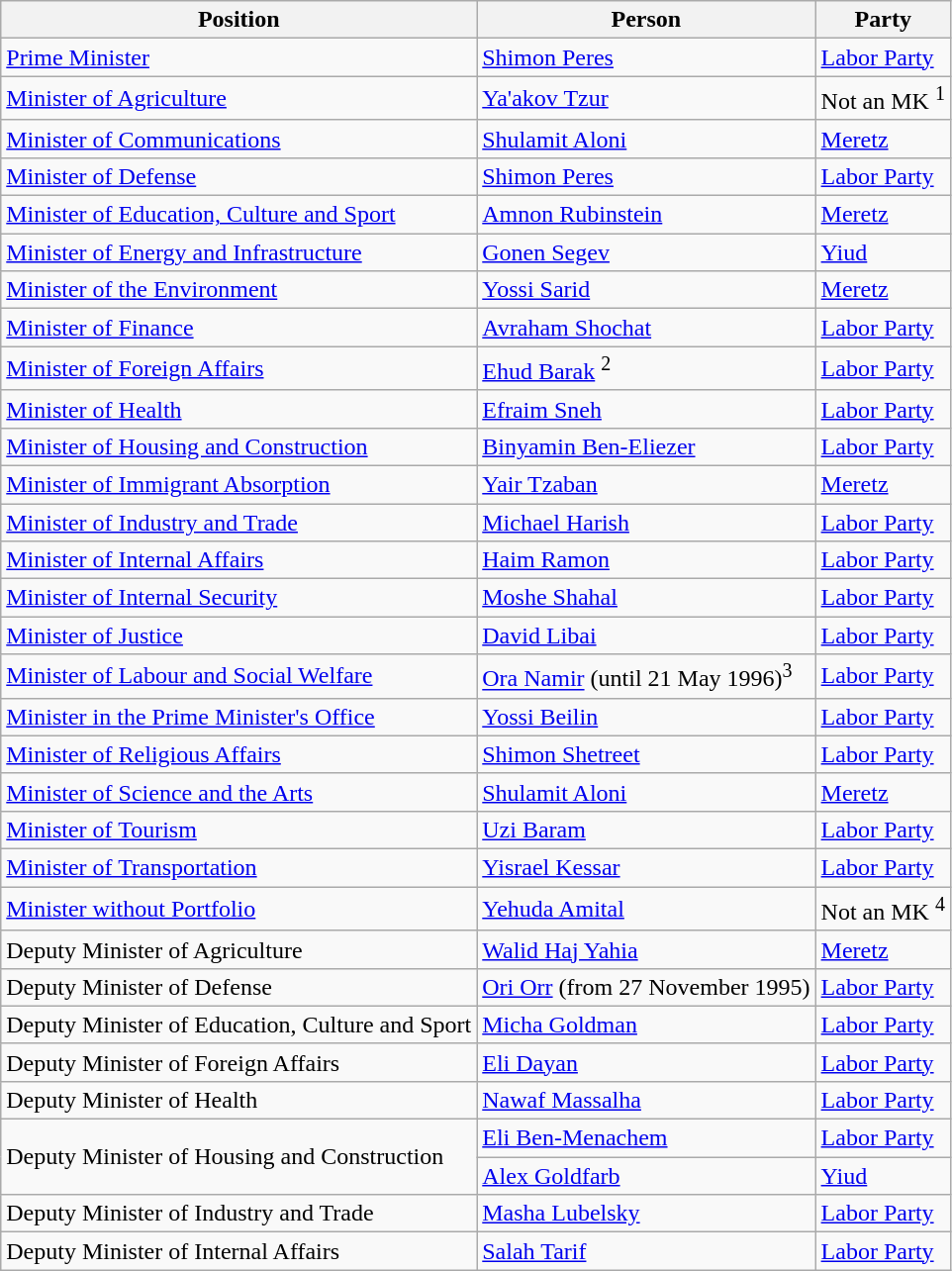<table class=wikitable style="text-align:left">
<tr>
<th>Position</th>
<th>Person</th>
<th>Party</th>
</tr>
<tr>
<td><a href='#'>Prime Minister</a></td>
<td><a href='#'>Shimon Peres</a></td>
<td><a href='#'>Labor Party</a></td>
</tr>
<tr>
<td><a href='#'>Minister of Agriculture</a></td>
<td><a href='#'>Ya'akov Tzur</a></td>
<td>Not an MK <sup>1</sup></td>
</tr>
<tr>
<td><a href='#'>Minister of Communications</a></td>
<td><a href='#'>Shulamit Aloni</a></td>
<td><a href='#'>Meretz</a></td>
</tr>
<tr>
<td><a href='#'>Minister of Defense</a></td>
<td><a href='#'>Shimon Peres</a></td>
<td><a href='#'>Labor Party</a></td>
</tr>
<tr>
<td><a href='#'>Minister of Education, Culture and Sport</a></td>
<td><a href='#'>Amnon Rubinstein</a></td>
<td><a href='#'>Meretz</a></td>
</tr>
<tr>
<td><a href='#'>Minister of Energy and Infrastructure</a></td>
<td><a href='#'>Gonen Segev</a></td>
<td><a href='#'>Yiud</a></td>
</tr>
<tr>
<td><a href='#'>Minister of the Environment</a></td>
<td><a href='#'>Yossi Sarid</a></td>
<td><a href='#'>Meretz</a></td>
</tr>
<tr>
<td><a href='#'>Minister of Finance</a></td>
<td><a href='#'>Avraham Shochat</a></td>
<td><a href='#'>Labor Party</a></td>
</tr>
<tr>
<td><a href='#'>Minister of Foreign Affairs</a></td>
<td><a href='#'>Ehud Barak</a> <sup>2</sup></td>
<td><a href='#'>Labor Party</a></td>
</tr>
<tr>
<td><a href='#'>Minister of Health</a></td>
<td><a href='#'>Efraim Sneh</a></td>
<td><a href='#'>Labor Party</a></td>
</tr>
<tr>
<td><a href='#'>Minister of Housing and Construction</a></td>
<td><a href='#'>Binyamin Ben-Eliezer</a></td>
<td><a href='#'>Labor Party</a></td>
</tr>
<tr>
<td><a href='#'>Minister of Immigrant Absorption</a></td>
<td><a href='#'>Yair Tzaban</a></td>
<td><a href='#'>Meretz</a></td>
</tr>
<tr>
<td><a href='#'>Minister of Industry and Trade</a></td>
<td><a href='#'>Michael Harish</a></td>
<td><a href='#'>Labor Party</a></td>
</tr>
<tr>
<td><a href='#'>Minister of Internal Affairs</a></td>
<td><a href='#'>Haim Ramon</a></td>
<td><a href='#'>Labor Party</a></td>
</tr>
<tr>
<td><a href='#'>Minister of Internal Security</a></td>
<td><a href='#'>Moshe Shahal</a></td>
<td><a href='#'>Labor Party</a></td>
</tr>
<tr>
<td><a href='#'>Minister of Justice</a></td>
<td><a href='#'>David Libai</a></td>
<td><a href='#'>Labor Party</a></td>
</tr>
<tr>
<td><a href='#'>Minister of Labour and Social Welfare</a></td>
<td><a href='#'>Ora Namir</a> (until 21 May 1996)<sup>3</sup></td>
<td><a href='#'>Labor Party</a></td>
</tr>
<tr>
<td><a href='#'>Minister in the Prime Minister's Office</a></td>
<td><a href='#'>Yossi Beilin</a></td>
<td><a href='#'>Labor Party</a></td>
</tr>
<tr>
<td><a href='#'>Minister of Religious Affairs</a></td>
<td><a href='#'>Shimon Shetreet</a></td>
<td><a href='#'>Labor Party</a></td>
</tr>
<tr>
<td><a href='#'>Minister of Science and the Arts</a></td>
<td><a href='#'>Shulamit Aloni</a></td>
<td><a href='#'>Meretz</a></td>
</tr>
<tr>
<td><a href='#'>Minister of Tourism</a></td>
<td><a href='#'>Uzi Baram</a></td>
<td><a href='#'>Labor Party</a></td>
</tr>
<tr>
<td><a href='#'>Minister of Transportation</a></td>
<td><a href='#'>Yisrael Kessar</a></td>
<td><a href='#'>Labor Party</a></td>
</tr>
<tr>
<td><a href='#'>Minister without Portfolio</a></td>
<td><a href='#'>Yehuda Amital</a></td>
<td>Not an MK <sup>4</sup></td>
</tr>
<tr>
<td>Deputy Minister of Agriculture</td>
<td><a href='#'>Walid Haj Yahia</a></td>
<td><a href='#'>Meretz</a></td>
</tr>
<tr>
<td>Deputy Minister of Defense</td>
<td><a href='#'>Ori Orr</a> (from 27 November 1995)</td>
<td><a href='#'>Labor Party</a></td>
</tr>
<tr>
<td>Deputy Minister of Education, Culture and Sport</td>
<td><a href='#'>Micha Goldman</a></td>
<td><a href='#'>Labor Party</a></td>
</tr>
<tr>
<td>Deputy Minister of Foreign Affairs</td>
<td><a href='#'>Eli Dayan</a></td>
<td><a href='#'>Labor Party</a></td>
</tr>
<tr>
<td>Deputy Minister of Health</td>
<td><a href='#'>Nawaf Massalha</a></td>
<td><a href='#'>Labor Party</a></td>
</tr>
<tr>
<td rowspan=2>Deputy Minister of Housing and Construction</td>
<td><a href='#'>Eli Ben-Menachem</a></td>
<td><a href='#'>Labor Party</a></td>
</tr>
<tr>
<td><a href='#'>Alex Goldfarb</a></td>
<td><a href='#'>Yiud</a></td>
</tr>
<tr>
<td>Deputy Minister of Industry and Trade</td>
<td><a href='#'>Masha Lubelsky</a></td>
<td><a href='#'>Labor Party</a></td>
</tr>
<tr>
<td>Deputy Minister of Internal Affairs</td>
<td><a href='#'>Salah Tarif</a></td>
<td><a href='#'>Labor Party</a></td>
</tr>
</table>
